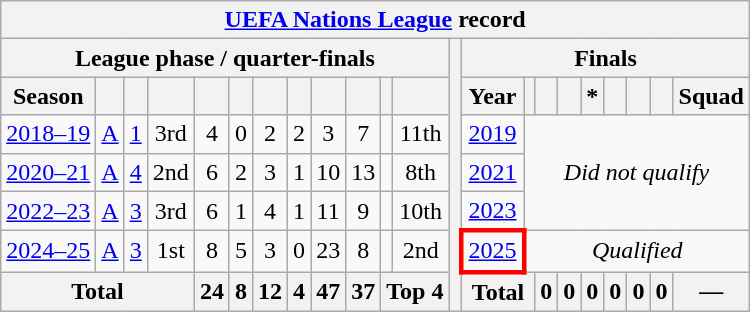<table class="wikitable" style="text-align:center">
<tr>
<th colspan="22"><a href='#'>UEFA Nations League</a> record</th>
</tr>
<tr>
<th colspan="12">League phase / quarter-finals</th>
<th rowspan="7"></th>
<th colspan="9">Finals</th>
</tr>
<tr>
<th>Season</th>
<th></th>
<th></th>
<th></th>
<th></th>
<th></th>
<th></th>
<th></th>
<th></th>
<th></th>
<th></th>
<th></th>
<th>Year</th>
<th></th>
<th></th>
<th></th>
<th>*</th>
<th></th>
<th></th>
<th></th>
<th>Squad</th>
</tr>
<tr>
<td><a href='#'>2018–19</a></td>
<td><a href='#'>A</a></td>
<td><a href='#'>1</a></td>
<td>3rd</td>
<td>4</td>
<td>0</td>
<td>2</td>
<td>2</td>
<td>3</td>
<td>7</td>
<td></td>
<td>11th</td>
<td> <a href='#'>2019</a></td>
<td colspan="8" rowspan="3"><em>Did not qualify</em></td>
</tr>
<tr>
<td><a href='#'>2020–21</a></td>
<td><a href='#'>A</a></td>
<td><a href='#'>4</a></td>
<td>2nd</td>
<td>6</td>
<td>2</td>
<td>3</td>
<td>1</td>
<td>10</td>
<td>13</td>
<td></td>
<td>8th</td>
<td> <a href='#'>2021</a></td>
</tr>
<tr>
<td><a href='#'>2022–23</a></td>
<td><a href='#'>A</a></td>
<td><a href='#'>3</a></td>
<td>3rd</td>
<td>6</td>
<td>1</td>
<td>4</td>
<td>1</td>
<td>11</td>
<td>9</td>
<td></td>
<td>10th</td>
<td> <a href='#'>2023</a></td>
</tr>
<tr>
<td><a href='#'>2024–25</a></td>
<td><a href='#'>A</a></td>
<td><a href='#'>3</a></td>
<td>1st</td>
<td>8</td>
<td>5</td>
<td>3</td>
<td>0</td>
<td>23</td>
<td>8</td>
<td></td>
<td>2nd</td>
<td style="border: 3px solid red"> <a href='#'>2025</a></td>
<td colspan="8"><em>Qualified</em></td>
</tr>
<tr>
<th colspan="4" style="background:#;">Total</th>
<th style="background:#;">24</th>
<th style="background:#;">8</th>
<th style="background:#;">12</th>
<th style="background:#;">4</th>
<th style="background:#;">47</th>
<th style="background:#;">37</th>
<th style="background:#;" colspan="2">Top 4</th>
<th colspan="2" style="background:#;">Total</th>
<th style="background:#;">0</th>
<th style="background:#;">0</th>
<th style="background:#;">0</th>
<th style="background:#;">0</th>
<th style="background:#;">0</th>
<th style="background:#;">0</th>
<th style="background:#;">—</th>
</tr>
</table>
